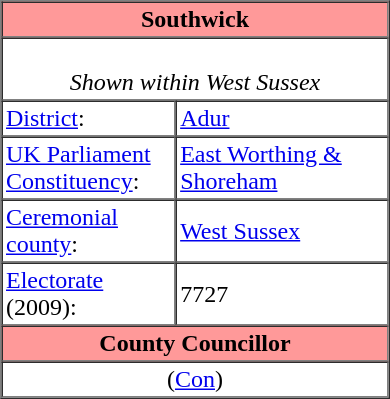<table class="vcard" border=1 cellpadding=2 cellspacing=0 align=right width=260 style=margin-left:0.5em;>
<tr>
<th class="fn org" colspan=2 align=center bgcolor="#ff9999"><strong>Southwick</strong></th>
</tr>
<tr>
<td colspan=2 align=center><br><em>Shown within West Sussex</em></td>
</tr>
<tr class="note">
<td width="45%"><a href='#'>District</a>:</td>
<td><a href='#'>Adur</a></td>
</tr>
<tr class="note">
<td><a href='#'>UK Parliament Constituency</a>:</td>
<td><a href='#'>East Worthing & Shoreham</a></td>
</tr>
<tr class="note">
<td><a href='#'>Ceremonial county</a>:</td>
<td><a href='#'>West Sussex</a></td>
</tr>
<tr class="note">
<td><a href='#'>Electorate</a> (2009):</td>
<td>7727</td>
</tr>
<tr>
<th colspan=2 align=center bgcolor="#ff9999">County Councillor</th>
</tr>
<tr>
<td colspan=2 align=center> (<a href='#'>Con</a>)</td>
</tr>
</table>
